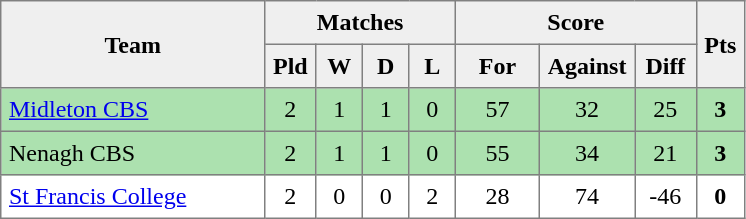<table style=border-collapse:collapse border=1 cellspacing=0 cellpadding=5>
<tr align=center bgcolor=#efefef>
<th rowspan=2 width=165>Team</th>
<th colspan=4>Matches</th>
<th colspan=3>Score</th>
<th rowspan=2width=20>Pts</th>
</tr>
<tr align=center bgcolor=#efefef>
<th width=20>Pld</th>
<th width=20>W</th>
<th width=20>D</th>
<th width=20>L</th>
<th width=45>For</th>
<th width=45>Against</th>
<th width=30>Diff</th>
</tr>
<tr align=center style="background:#ACE1AF;">
<td style="text-align:left;"><a href='#'>Midleton CBS</a></td>
<td>2</td>
<td>1</td>
<td>1</td>
<td>0</td>
<td>57</td>
<td>32</td>
<td>25</td>
<td><strong>3</strong></td>
</tr>
<tr align=center style="background:#ACE1AF;">
<td style="text-align:left;">Nenagh CBS</td>
<td>2</td>
<td>1</td>
<td>1</td>
<td>0</td>
<td>55</td>
<td>34</td>
<td>21</td>
<td><strong>3</strong></td>
</tr>
<tr align=center>
<td style="text-align:left;"><a href='#'>St Francis College</a></td>
<td>2</td>
<td>0</td>
<td>0</td>
<td>2</td>
<td>28</td>
<td>74</td>
<td>-46</td>
<td><strong>0</strong></td>
</tr>
</table>
